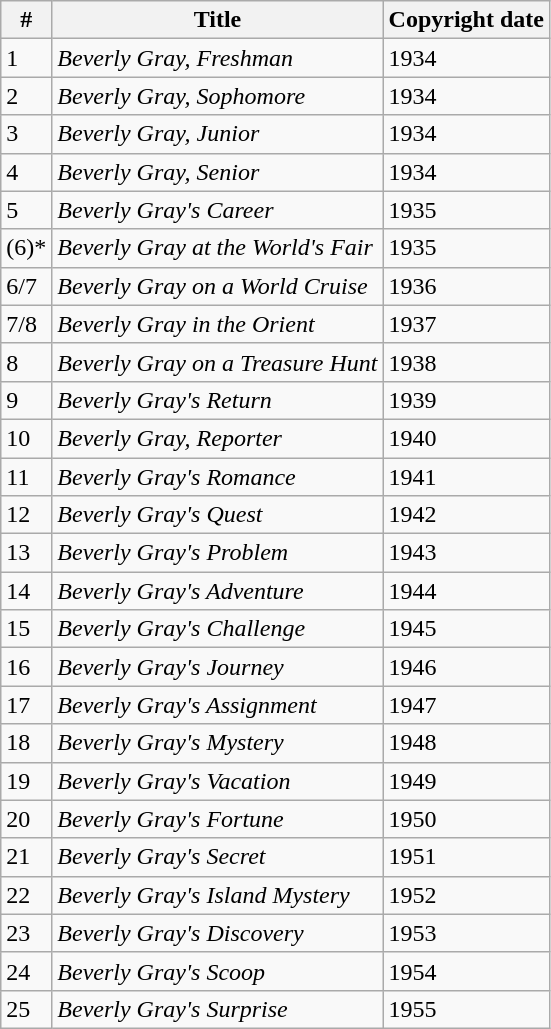<table class="wikitable">
<tr>
<th>#</th>
<th>Title</th>
<th>Copyright date</th>
</tr>
<tr>
<td>1</td>
<td><em>Beverly Gray, Freshman</em></td>
<td>1934</td>
</tr>
<tr>
<td>2</td>
<td><em>Beverly Gray, Sophomore</em></td>
<td>1934</td>
</tr>
<tr>
<td>3</td>
<td><em>Beverly Gray, Junior</em></td>
<td>1934</td>
</tr>
<tr>
<td>4</td>
<td><em>Beverly Gray, Senior</em></td>
<td>1934</td>
</tr>
<tr>
<td>5</td>
<td><em>Beverly Gray's Career</em></td>
<td>1935</td>
</tr>
<tr>
<td>(6)*</td>
<td><em>Beverly Gray at the World's Fair</em></td>
<td>1935</td>
</tr>
<tr>
<td>6/7</td>
<td><em>Beverly Gray on a World Cruise</em></td>
<td>1936</td>
</tr>
<tr>
<td>7/8</td>
<td><em>Beverly Gray in the Orient</em></td>
<td>1937</td>
</tr>
<tr>
<td>8</td>
<td><em>Beverly Gray on a Treasure Hunt</em></td>
<td>1938</td>
</tr>
<tr>
<td>9</td>
<td><em>Beverly Gray's Return</em></td>
<td>1939</td>
</tr>
<tr>
<td>10</td>
<td><em>Beverly Gray, Reporter</em></td>
<td>1940</td>
</tr>
<tr>
<td>11</td>
<td><em>Beverly Gray's Romance</em></td>
<td>1941</td>
</tr>
<tr>
<td>12</td>
<td><em>Beverly Gray's Quest</em></td>
<td>1942</td>
</tr>
<tr>
<td>13</td>
<td><em>Beverly Gray's Problem</em></td>
<td>1943</td>
</tr>
<tr>
<td>14</td>
<td><em>Beverly Gray's Adventure</em></td>
<td>1944</td>
</tr>
<tr>
<td>15</td>
<td><em>Beverly Gray's Challenge</em></td>
<td>1945</td>
</tr>
<tr>
<td>16</td>
<td><em>Beverly Gray's Journey</em></td>
<td>1946</td>
</tr>
<tr>
<td>17</td>
<td><em>Beverly Gray's Assignment</em></td>
<td>1947</td>
</tr>
<tr>
<td>18</td>
<td><em>Beverly Gray's Mystery</em></td>
<td>1948</td>
</tr>
<tr>
<td>19</td>
<td><em>Beverly Gray's Vacation</em></td>
<td>1949</td>
</tr>
<tr>
<td>20</td>
<td><em>Beverly Gray's Fortune</em></td>
<td>1950</td>
</tr>
<tr>
<td>21</td>
<td><em>Beverly Gray's Secret</em></td>
<td>1951</td>
</tr>
<tr>
<td>22</td>
<td><em>Beverly Gray's Island Mystery</em></td>
<td>1952</td>
</tr>
<tr>
<td>23</td>
<td><em>Beverly Gray's Discovery</em></td>
<td>1953</td>
</tr>
<tr>
<td>24</td>
<td><em>Beverly Gray's Scoop</em></td>
<td>1954</td>
</tr>
<tr>
<td>25</td>
<td><em>Beverly Gray's Surprise</em></td>
<td>1955</td>
</tr>
</table>
